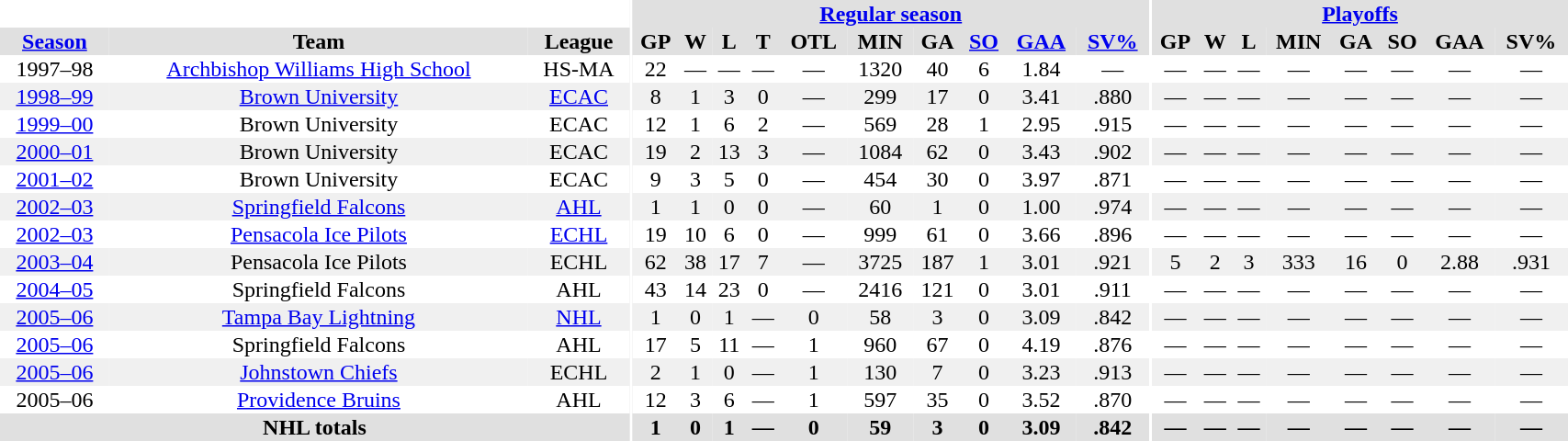<table border="0" cellpadding="1" cellspacing="0" style="width:90%; text-align:center;">
<tr bgcolor="#e0e0e0">
<th colspan="3" bgcolor="#ffffff"></th>
<th rowspan="99" bgcolor="#ffffff"></th>
<th colspan="10" bgcolor="#e0e0e0"><a href='#'>Regular season</a></th>
<th rowspan="99" bgcolor="#ffffff"></th>
<th colspan="8" bgcolor="#e0e0e0"><a href='#'>Playoffs</a></th>
</tr>
<tr bgcolor="#e0e0e0">
<th><a href='#'>Season</a></th>
<th>Team</th>
<th>League</th>
<th>GP</th>
<th>W</th>
<th>L</th>
<th>T</th>
<th>OTL</th>
<th>MIN</th>
<th>GA</th>
<th><a href='#'>SO</a></th>
<th><a href='#'>GAA</a></th>
<th><a href='#'>SV%</a></th>
<th>GP</th>
<th>W</th>
<th>L</th>
<th>MIN</th>
<th>GA</th>
<th>SO</th>
<th>GAA</th>
<th>SV%</th>
</tr>
<tr>
<td>1997–98</td>
<td><a href='#'>Archbishop Williams High School</a></td>
<td>HS-MA</td>
<td>22</td>
<td>—</td>
<td>—</td>
<td>—</td>
<td>—</td>
<td>1320</td>
<td>40</td>
<td>6</td>
<td>1.84</td>
<td>—</td>
<td>—</td>
<td>—</td>
<td>—</td>
<td>—</td>
<td>—</td>
<td>—</td>
<td>—</td>
<td>—</td>
</tr>
<tr bgcolor="#f0f0f0">
<td><a href='#'>1998–99</a></td>
<td><a href='#'>Brown University</a></td>
<td><a href='#'>ECAC</a></td>
<td>8</td>
<td>1</td>
<td>3</td>
<td>0</td>
<td>—</td>
<td>299</td>
<td>17</td>
<td>0</td>
<td>3.41</td>
<td>.880</td>
<td>—</td>
<td>—</td>
<td>—</td>
<td>—</td>
<td>—</td>
<td>—</td>
<td>—</td>
<td>—</td>
</tr>
<tr>
<td><a href='#'>1999–00</a></td>
<td>Brown University</td>
<td>ECAC</td>
<td>12</td>
<td>1</td>
<td>6</td>
<td>2</td>
<td>—</td>
<td>569</td>
<td>28</td>
<td>1</td>
<td>2.95</td>
<td>.915</td>
<td>—</td>
<td>—</td>
<td>—</td>
<td>—</td>
<td>—</td>
<td>—</td>
<td>—</td>
<td>—</td>
</tr>
<tr bgcolor="#f0f0f0">
<td><a href='#'>2000–01</a></td>
<td>Brown University</td>
<td>ECAC</td>
<td>19</td>
<td>2</td>
<td>13</td>
<td>3</td>
<td>—</td>
<td>1084</td>
<td>62</td>
<td>0</td>
<td>3.43</td>
<td>.902</td>
<td>—</td>
<td>—</td>
<td>—</td>
<td>—</td>
<td>—</td>
<td>—</td>
<td>—</td>
<td>—</td>
</tr>
<tr>
<td><a href='#'>2001–02</a></td>
<td>Brown University</td>
<td>ECAC</td>
<td>9</td>
<td>3</td>
<td>5</td>
<td>0</td>
<td>—</td>
<td>454</td>
<td>30</td>
<td>0</td>
<td>3.97</td>
<td>.871</td>
<td>—</td>
<td>—</td>
<td>—</td>
<td>—</td>
<td>—</td>
<td>—</td>
<td>—</td>
<td>—</td>
</tr>
<tr bgcolor="#f0f0f0">
<td><a href='#'>2002–03</a></td>
<td><a href='#'>Springfield Falcons</a></td>
<td><a href='#'>AHL</a></td>
<td>1</td>
<td>1</td>
<td>0</td>
<td>0</td>
<td>—</td>
<td>60</td>
<td>1</td>
<td>0</td>
<td>1.00</td>
<td>.974</td>
<td>—</td>
<td>—</td>
<td>—</td>
<td>—</td>
<td>—</td>
<td>—</td>
<td>—</td>
<td>—</td>
</tr>
<tr>
<td><a href='#'>2002–03</a></td>
<td><a href='#'>Pensacola Ice Pilots</a></td>
<td><a href='#'>ECHL</a></td>
<td>19</td>
<td>10</td>
<td>6</td>
<td>0</td>
<td>—</td>
<td>999</td>
<td>61</td>
<td>0</td>
<td>3.66</td>
<td>.896</td>
<td>—</td>
<td>—</td>
<td>—</td>
<td>—</td>
<td>—</td>
<td>—</td>
<td>—</td>
<td>—</td>
</tr>
<tr bgcolor="#f0f0f0">
<td><a href='#'>2003–04</a></td>
<td>Pensacola Ice Pilots</td>
<td>ECHL</td>
<td>62</td>
<td>38</td>
<td>17</td>
<td>7</td>
<td>—</td>
<td>3725</td>
<td>187</td>
<td>1</td>
<td>3.01</td>
<td>.921</td>
<td>5</td>
<td>2</td>
<td>3</td>
<td>333</td>
<td>16</td>
<td>0</td>
<td>2.88</td>
<td>.931</td>
</tr>
<tr>
<td><a href='#'>2004–05</a></td>
<td>Springfield Falcons</td>
<td>AHL</td>
<td>43</td>
<td>14</td>
<td>23</td>
<td>0</td>
<td>—</td>
<td>2416</td>
<td>121</td>
<td>0</td>
<td>3.01</td>
<td>.911</td>
<td>—</td>
<td>—</td>
<td>—</td>
<td>—</td>
<td>—</td>
<td>—</td>
<td>—</td>
<td>—</td>
</tr>
<tr bgcolor="#f0f0f0">
<td><a href='#'>2005–06</a></td>
<td><a href='#'>Tampa Bay Lightning</a></td>
<td><a href='#'>NHL</a></td>
<td>1</td>
<td>0</td>
<td>1</td>
<td>—</td>
<td>0</td>
<td>58</td>
<td>3</td>
<td>0</td>
<td>3.09</td>
<td>.842</td>
<td>—</td>
<td>—</td>
<td>—</td>
<td>—</td>
<td>—</td>
<td>—</td>
<td>—</td>
<td>—</td>
</tr>
<tr>
<td><a href='#'>2005–06</a></td>
<td>Springfield Falcons</td>
<td>AHL</td>
<td>17</td>
<td>5</td>
<td>11</td>
<td>—</td>
<td>1</td>
<td>960</td>
<td>67</td>
<td>0</td>
<td>4.19</td>
<td>.876</td>
<td>—</td>
<td>—</td>
<td>—</td>
<td>—</td>
<td>—</td>
<td>—</td>
<td>—</td>
<td>—</td>
</tr>
<tr bgcolor="#f0f0f0">
<td><a href='#'>2005–06</a></td>
<td><a href='#'>Johnstown Chiefs</a></td>
<td>ECHL</td>
<td>2</td>
<td>1</td>
<td>0</td>
<td>—</td>
<td>1</td>
<td>130</td>
<td>7</td>
<td>0</td>
<td>3.23</td>
<td>.913</td>
<td>—</td>
<td>—</td>
<td>—</td>
<td>—</td>
<td>—</td>
<td>—</td>
<td>—</td>
<td>—</td>
</tr>
<tr>
<td>2005–06</td>
<td><a href='#'>Providence Bruins</a></td>
<td>AHL</td>
<td>12</td>
<td>3</td>
<td>6</td>
<td>—</td>
<td>1</td>
<td>597</td>
<td>35</td>
<td>0</td>
<td>3.52</td>
<td>.870</td>
<td>—</td>
<td>—</td>
<td>—</td>
<td>—</td>
<td>—</td>
<td>—</td>
<td>—</td>
<td>—</td>
</tr>
<tr bgcolor="#e0e0e0">
<th colspan=3>NHL totals</th>
<th>1</th>
<th>0</th>
<th>1</th>
<th>—</th>
<th>0</th>
<th>59</th>
<th>3</th>
<th>0</th>
<th>3.09</th>
<th>.842</th>
<th>—</th>
<th>—</th>
<th>—</th>
<th>—</th>
<th>—</th>
<th>—</th>
<th>—</th>
<th>—</th>
</tr>
</table>
